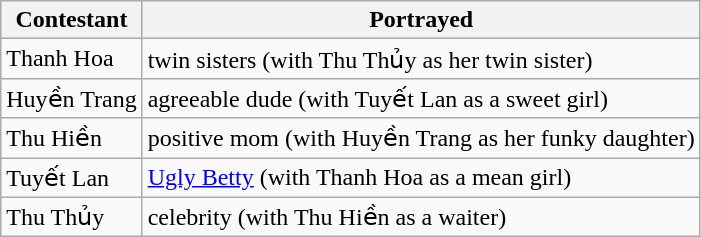<table class="wikitable">
<tr>
<th>Contestant</th>
<th>Portrayed</th>
</tr>
<tr>
<td>Thanh Hoa</td>
<td>twin sisters (with Thu Thủy as her twin sister)</td>
</tr>
<tr>
<td>Huyền Trang</td>
<td>agreeable dude (with Tuyết Lan as a sweet girl)</td>
</tr>
<tr>
<td>Thu Hiền</td>
<td>positive mom (with Huyền Trang as her funky daughter)</td>
</tr>
<tr>
<td>Tuyết Lan</td>
<td><a href='#'>Ugly Betty</a> (with Thanh Hoa as a mean girl)</td>
</tr>
<tr>
<td>Thu Thủy</td>
<td>celebrity (with Thu Hiền as a waiter)</td>
</tr>
</table>
